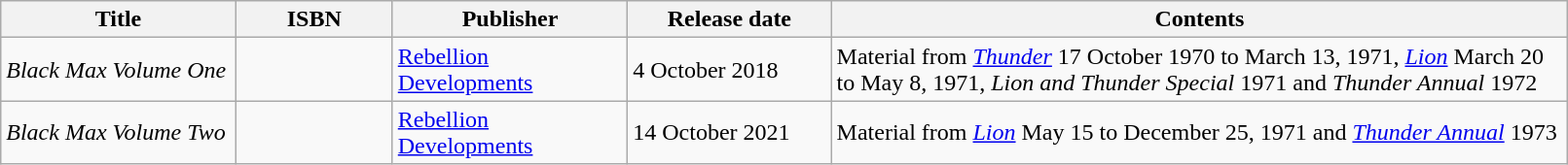<table class="wikitable" width="85%">
<tr>
<th width=15%>Title</th>
<th width=10%>ISBN</th>
<th width=15%>Publisher</th>
<th width=13%>Release date</th>
<th width=47%>Contents</th>
</tr>
<tr>
<td><em>Black Max Volume One</em></td>
<td></td>
<td><a href='#'>Rebellion Developments</a></td>
<td>4 October 2018</td>
<td>Material from <em><a href='#'>Thunder</a></em> 17 October 1970 to March 13, 1971, <em><a href='#'>Lion</a></em> March 20 to May 8, 1971, <em>Lion and Thunder Special</em> 1971 and <em>Thunder Annual</em> 1972</td>
</tr>
<tr>
<td><em>Black Max Volume Two</em></td>
<td></td>
<td><a href='#'>Rebellion Developments</a></td>
<td>14 October 2021</td>
<td>Material from <em><a href='#'>Lion</a></em> May 15 to December 25, 1971 and <em><a href='#'>Thunder Annual</a></em> 1973</td>
</tr>
</table>
